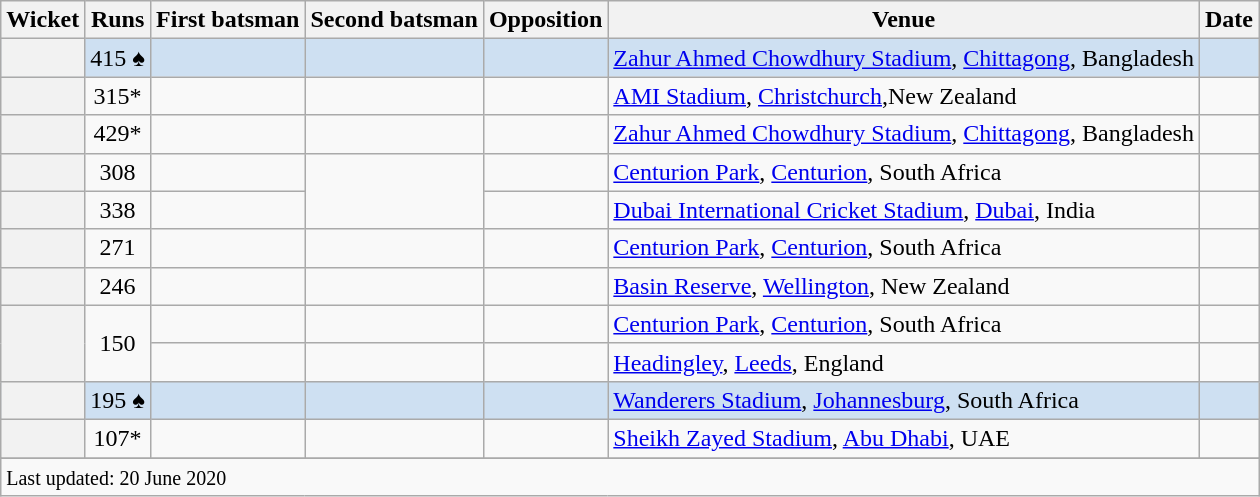<table class="wikitable plainrowheaders sortable">
<tr>
<th scope=col>Wicket</th>
<th scope=col>Runs</th>
<th scope=col>First batsman</th>
<th scope=col>Second batsman</th>
<th scope=col>Opposition</th>
<th scope=col>Venue</th>
<th scope=col>Date</th>
</tr>
<tr bgcolor=#cee0f2>
<th align=center></th>
<td scope=row style="background:#cee0f2; text-align:center;">415 ♠</td>
<td></td>
<td></td>
<td></td>
<td><a href='#'>Zahur Ahmed Chowdhury Stadium</a>, <a href='#'>Chittagong</a>, Bangladesh</td>
<td></td>
</tr>
<tr>
<th align=center></th>
<td scope=row style=text-align:center;>315*</td>
<td></td>
<td></td>
<td></td>
<td><a href='#'>AMI Stadium</a>, <a href='#'>Christchurch</a>,New Zealand</td>
<td></td>
</tr>
<tr>
<th align=center></th>
<td scope=row style=text-align:center;>429*</td>
<td></td>
<td></td>
<td></td>
<td><a href='#'>Zahur Ahmed Chowdhury Stadium</a>, <a href='#'>Chittagong</a>, Bangladesh</td>
<td></td>
</tr>
<tr>
<th align=center></th>
<td scope=row style=text-align:center;>308</td>
<td></td>
<td rowspan=2></td>
<td></td>
<td><a href='#'>Centurion Park</a>, <a href='#'>Centurion</a>, South Africa</td>
<td></td>
</tr>
<tr>
<th align=center></th>
<td scope=row style=text-align:center;>338</td>
<td></td>
<td></td>
<td><a href='#'>Dubai International Cricket Stadium</a>, <a href='#'>Dubai</a>, India</td>
<td></td>
</tr>
<tr>
<th align=center></th>
<td scope=row style=text-align:center;>271</td>
<td></td>
<td></td>
<td></td>
<td><a href='#'>Centurion Park</a>, <a href='#'>Centurion</a>, South Africa</td>
<td></td>
</tr>
<tr>
<th align=center></th>
<td scope=row style=text-align:center;>246</td>
<td></td>
<td></td>
<td></td>
<td><a href='#'>Basin Reserve</a>, <a href='#'>Wellington</a>, New Zealand</td>
<td></td>
</tr>
<tr>
<th align=center rowspan=2></th>
<td scope=row style=text-align:center; rowspan=2>150</td>
<td></td>
<td></td>
<td></td>
<td><a href='#'>Centurion Park</a>, <a href='#'>Centurion</a>, South Africa</td>
<td></td>
</tr>
<tr>
<td></td>
<td></td>
<td></td>
<td><a href='#'>Headingley</a>, <a href='#'>Leeds</a>, England</td>
<td></td>
</tr>
<tr bgcolor=#cee0f2>
<th align=center></th>
<td scope=row style="background:#cee0f2; text-align:center;">195 ♠</td>
<td></td>
<td></td>
<td></td>
<td><a href='#'>Wanderers Stadium</a>, <a href='#'>Johannesburg</a>, South Africa</td>
<td></td>
</tr>
<tr>
<th align=center></th>
<td scope=row style=text-align:center;>107*</td>
<td></td>
<td></td>
<td></td>
<td><a href='#'>Sheikh Zayed Stadium</a>, <a href='#'>Abu Dhabi</a>, UAE</td>
<td></td>
</tr>
<tr>
</tr>
<tr class=sortbottom>
<td colspan=8><small>Last updated: 20 June 2020</small></td>
</tr>
</table>
